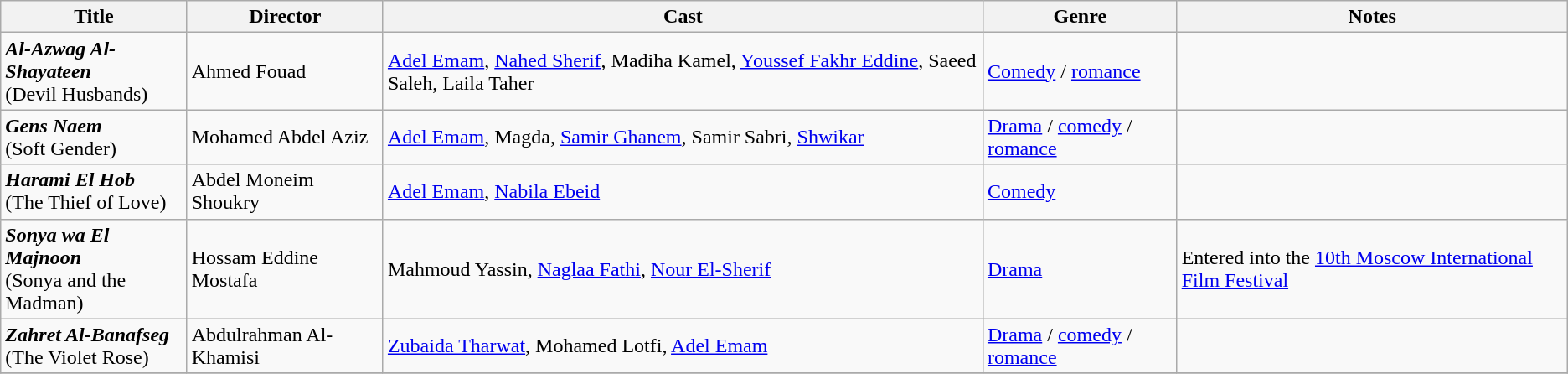<table class="wikitable">
<tr>
<th>Title</th>
<th>Director</th>
<th>Cast</th>
<th>Genre</th>
<th>Notes</th>
</tr>
<tr>
<td><strong><em>Al-Azwag Al-Shayateen</em></strong><br>(Devil Husbands)</td>
<td>Ahmed Fouad</td>
<td><a href='#'>Adel Emam</a>, <a href='#'>Nahed Sherif</a>, Madiha Kamel, <a href='#'>Youssef Fakhr Eddine</a>,  Saeed Saleh, Laila Taher</td>
<td><a href='#'>Comedy</a> / <a href='#'>romance</a></td>
<td></td>
</tr>
<tr>
<td><strong><em>Gens Naem</em></strong><br>(Soft Gender)</td>
<td>Mohamed Abdel Aziz</td>
<td><a href='#'>Adel Emam</a>, Magda, <a href='#'>Samir Ghanem</a>, Samir Sabri, <a href='#'>Shwikar</a></td>
<td><a href='#'>Drama</a> / <a href='#'>comedy</a> / <a href='#'>romance</a></td>
<td></td>
</tr>
<tr>
<td><strong><em>Harami El Hob</em></strong><br>(The Thief of Love)</td>
<td>Abdel Moneim Shoukry</td>
<td><a href='#'>Adel Emam</a>, <a href='#'>Nabila Ebeid</a></td>
<td><a href='#'>Comedy</a></td>
<td></td>
</tr>
<tr>
<td><strong><em>Sonya wa El Majnoon</em></strong><br>(Sonya and the Madman)</td>
<td>Hossam Eddine Mostafa</td>
<td>Mahmoud Yassin, <a href='#'>Naglaa Fathi</a>, <a href='#'>Nour El-Sherif</a></td>
<td><a href='#'>Drama</a></td>
<td>Entered into the <a href='#'>10th Moscow International Film Festival</a></td>
</tr>
<tr>
<td><strong><em>Zahret Al-Banafseg</em></strong><br>(The Violet Rose)</td>
<td>Abdulrahman Al-Khamisi</td>
<td><a href='#'>Zubaida Tharwat</a>, Mohamed Lotfi, <a href='#'>Adel Emam</a></td>
<td><a href='#'>Drama</a> / <a href='#'>comedy</a> / <a href='#'>romance</a></td>
<td></td>
</tr>
<tr>
</tr>
</table>
